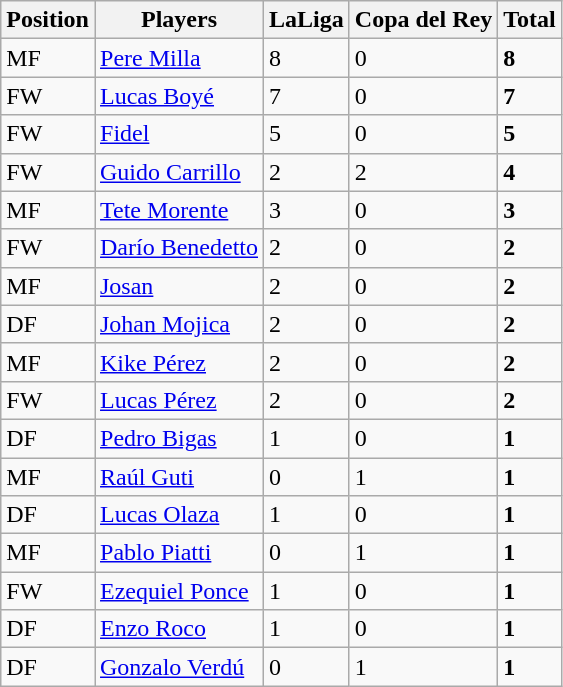<table class="wikitable">
<tr>
<th>Position</th>
<th>Players</th>
<th>LaLiga</th>
<th>Copa del Rey</th>
<th>Total</th>
</tr>
<tr>
<td>MF</td>
<td> <a href='#'>Pere Milla</a></td>
<td>8</td>
<td>0</td>
<td><strong>8</strong></td>
</tr>
<tr>
<td>FW</td>
<td> <a href='#'>Lucas Boyé</a></td>
<td>7</td>
<td>0</td>
<td><strong>7</strong></td>
</tr>
<tr>
<td>FW</td>
<td> <a href='#'>Fidel</a></td>
<td>5</td>
<td>0</td>
<td><strong>5</strong></td>
</tr>
<tr>
<td>FW</td>
<td> <a href='#'>Guido Carrillo</a></td>
<td>2</td>
<td>2</td>
<td><strong>4</strong></td>
</tr>
<tr>
<td>MF</td>
<td> <a href='#'>Tete Morente</a></td>
<td>3</td>
<td>0</td>
<td><strong>3</strong></td>
</tr>
<tr>
<td>FW</td>
<td> <a href='#'>Darío Benedetto</a></td>
<td>2</td>
<td>0</td>
<td><strong>2</strong></td>
</tr>
<tr>
<td>MF</td>
<td> <a href='#'>Josan</a></td>
<td>2</td>
<td>0</td>
<td><strong>2</strong></td>
</tr>
<tr>
<td>DF</td>
<td> <a href='#'>Johan Mojica</a></td>
<td>2</td>
<td>0</td>
<td><strong>2</strong></td>
</tr>
<tr>
<td>MF</td>
<td> <a href='#'>Kike Pérez</a></td>
<td>2</td>
<td>0</td>
<td><strong>2</strong></td>
</tr>
<tr>
<td>FW</td>
<td> <a href='#'>Lucas Pérez</a></td>
<td>2</td>
<td>0</td>
<td><strong>2</strong></td>
</tr>
<tr>
<td>DF</td>
<td> <a href='#'>Pedro Bigas</a></td>
<td>1</td>
<td>0</td>
<td><strong>1</strong></td>
</tr>
<tr>
<td>MF</td>
<td> <a href='#'>Raúl Guti</a></td>
<td>0</td>
<td>1</td>
<td><strong>1</strong></td>
</tr>
<tr>
<td>DF</td>
<td> <a href='#'>Lucas Olaza</a></td>
<td>1</td>
<td>0</td>
<td><strong>1</strong></td>
</tr>
<tr>
<td>MF</td>
<td> <a href='#'>Pablo Piatti</a></td>
<td>0</td>
<td>1</td>
<td><strong>1</strong></td>
</tr>
<tr>
<td>FW</td>
<td> <a href='#'>Ezequiel Ponce</a></td>
<td>1</td>
<td>0</td>
<td><strong>1</strong></td>
</tr>
<tr>
<td>DF</td>
<td> <a href='#'>Enzo Roco</a></td>
<td>1</td>
<td>0</td>
<td><strong>1</strong></td>
</tr>
<tr>
<td>DF</td>
<td> <a href='#'>Gonzalo Verdú</a></td>
<td>0</td>
<td>1</td>
<td><strong>1</strong></td>
</tr>
</table>
